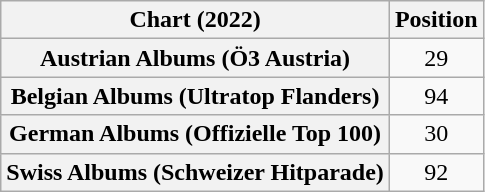<table class="wikitable sortable plainrowheaders" style="text-align:center">
<tr>
<th scope="col">Chart (2022)</th>
<th scope="col">Position</th>
</tr>
<tr>
<th scope="row">Austrian Albums (Ö3 Austria)</th>
<td>29</td>
</tr>
<tr>
<th scope="row">Belgian Albums (Ultratop Flanders)</th>
<td>94</td>
</tr>
<tr>
<th scope="row">German Albums (Offizielle Top 100)</th>
<td>30</td>
</tr>
<tr>
<th scope="row">Swiss Albums (Schweizer Hitparade)</th>
<td>92</td>
</tr>
</table>
